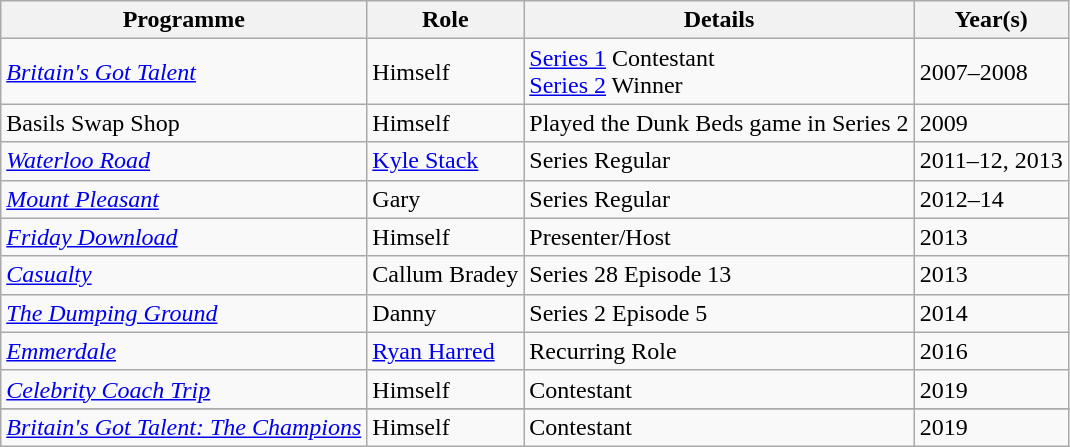<table class="wikitable">
<tr>
<th align="left"><strong>Programme</strong></th>
<th align="left"><strong>Role</strong></th>
<th align="left"><strong>Details</strong></th>
<th align="left"><strong>Year(s)</strong></th>
</tr>
<tr>
<td><em><a href='#'>Britain's Got Talent</a></em></td>
<td>Himself</td>
<td><a href='#'>Series 1</a> Contestant<br><a href='#'>Series 2</a> Winner</td>
<td>2007–2008</td>
</tr>
<tr>
<td>Basils Swap Shop</td>
<td>Himself</td>
<td>Played the Dunk Beds game in Series 2</td>
<td>2009</td>
</tr>
<tr>
<td><em><a href='#'>Waterloo Road</a></em></td>
<td><a href='#'>Kyle Stack</a></td>
<td>Series Regular</td>
<td>2011–12, 2013</td>
</tr>
<tr>
<td><em><a href='#'>Mount Pleasant</a></em></td>
<td>Gary</td>
<td>Series Regular</td>
<td>2012–14</td>
</tr>
<tr>
<td><em><a href='#'>Friday Download</a></em></td>
<td>Himself</td>
<td>Presenter/Host</td>
<td>2013</td>
</tr>
<tr>
<td><em><a href='#'>Casualty</a></em></td>
<td>Callum Bradey</td>
<td>Series 28 Episode 13</td>
<td>2013</td>
</tr>
<tr>
<td><em><a href='#'>The Dumping Ground</a></em></td>
<td>Danny</td>
<td>Series 2 Episode 5</td>
<td>2014</td>
</tr>
<tr>
<td><em><a href='#'>Emmerdale</a></em></td>
<td><a href='#'>Ryan Harred</a></td>
<td>Recurring Role</td>
<td>2016</td>
</tr>
<tr>
<td><em><a href='#'>Celebrity Coach Trip</a></em></td>
<td>Himself</td>
<td>Contestant</td>
<td>2019</td>
</tr>
<tr>
</tr>
<tr>
<td><em><a href='#'>Britain's Got Talent: The Champions</a></em></td>
<td>Himself</td>
<td>Contestant</td>
<td>2019</td>
</tr>
</table>
